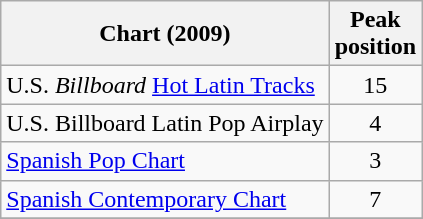<table class="wikitable sortable">
<tr>
<th>Chart (2009)</th>
<th>Peak<br>position</th>
</tr>
<tr>
<td>U.S. <em>Billboard</em> <a href='#'>Hot Latin Tracks</a></td>
<td align="center">15</td>
</tr>
<tr>
<td>U.S. Billboard Latin Pop Airplay</td>
<td align="center">4</td>
</tr>
<tr>
<td><a href='#'>Spanish Pop Chart</a></td>
<td align="center">3</td>
</tr>
<tr>
<td><a href='#'>Spanish Contemporary Chart</a></td>
<td align="center">7</td>
</tr>
<tr>
</tr>
</table>
